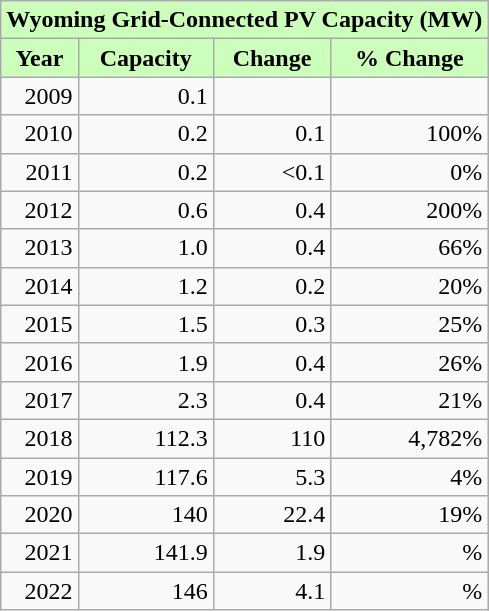<table class="wikitable" style="text-align:right;">
<tr>
<th colspan="4" style="background-color: #cfb;">Wyoming Grid-Connected PV Capacity (MW)</th>
</tr>
<tr>
<th style="background-color: #cfb;">Year</th>
<th style="background-color: #cfb;">Capacity</th>
<th style="background-color: #cfb;">Change</th>
<th style="background-color: #cfb;">% Change</th>
</tr>
<tr>
<td>2009</td>
<td>0.1</td>
<td></td>
<td></td>
</tr>
<tr>
<td>2010</td>
<td>0.2</td>
<td>0.1</td>
<td>100%</td>
</tr>
<tr>
<td>2011</td>
<td>0.2</td>
<td><0.1</td>
<td>0%</td>
</tr>
<tr>
<td>2012</td>
<td>0.6</td>
<td>0.4</td>
<td>200%</td>
</tr>
<tr>
<td>2013</td>
<td>1.0</td>
<td>0.4</td>
<td>66%</td>
</tr>
<tr>
<td>2014</td>
<td>1.2</td>
<td>0.2</td>
<td>20%</td>
</tr>
<tr>
<td>2015</td>
<td>1.5</td>
<td>0.3</td>
<td>25%</td>
</tr>
<tr>
<td>2016</td>
<td>1.9</td>
<td>0.4</td>
<td>26%</td>
</tr>
<tr>
<td>2017</td>
<td>2.3</td>
<td>0.4</td>
<td>21%</td>
</tr>
<tr>
<td>2018</td>
<td>112.3</td>
<td>110</td>
<td>4,782%</td>
</tr>
<tr>
<td>2019</td>
<td>117.6</td>
<td>5.3</td>
<td>4%</td>
</tr>
<tr>
<td>2020</td>
<td>140</td>
<td>22.4</td>
<td>19%</td>
</tr>
<tr>
<td>2021</td>
<td>141.9</td>
<td>1.9</td>
<td>%</td>
</tr>
<tr>
<td>2022</td>
<td>146</td>
<td>4.1</td>
<td>%</td>
</tr>
</table>
